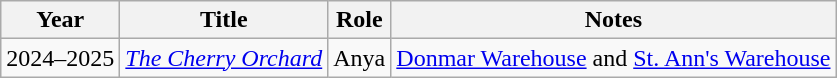<table class="wikitable">
<tr>
<th>Year</th>
<th>Title</th>
<th>Role</th>
<th>Notes</th>
</tr>
<tr>
<td>2024–2025</td>
<td><em><a href='#'>The Cherry Orchard</a></em></td>
<td>Anya</td>
<td><a href='#'>Donmar Warehouse</a> and <a href='#'>St. Ann's Warehouse</a></td>
</tr>
</table>
